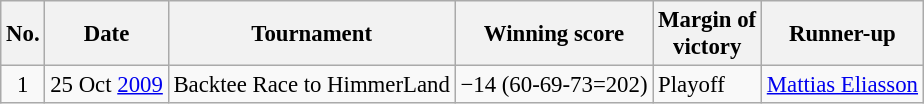<table class="wikitable" style="font-size:95%;">
<tr>
<th>No.</th>
<th>Date</th>
<th>Tournament</th>
<th>Winning score</th>
<th>Margin of<br>victory</th>
<th>Runner-up</th>
</tr>
<tr>
<td align=center>1</td>
<td align=right>25 Oct <a href='#'>2009</a></td>
<td>Backtee Race to HimmerLand</td>
<td>−14 (60-69-73=202)</td>
<td>Playoff</td>
<td> <a href='#'>Mattias Eliasson</a></td>
</tr>
</table>
